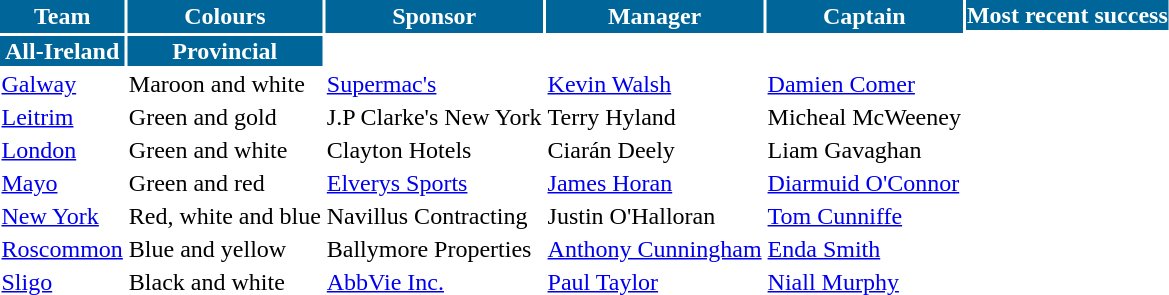<table cellpadding="1" 1px #aaa 90%;">
<tr style="background:#069; color:white;">
<th rowspan="2">Team</th>
<th rowspan="2">Colours</th>
<th rowspan="2">Sponsor</th>
<th rowspan="2">Manager</th>
<th rowspan="2">Captain</th>
<th colspan="2">Most recent success</th>
</tr>
<tr>
</tr>
<tr style="background:#069; color:white;">
<th>All-Ireland</th>
<th>Provincial</th>
</tr>
<tr>
<td><a href='#'>Galway</a></td>
<td> Maroon and white</td>
<td><a href='#'>Supermac's</a></td>
<td><a href='#'>Kevin Walsh</a></td>
<td><a href='#'>Damien Comer</a></td>
<td></td>
<td></td>
</tr>
<tr>
<td><a href='#'>Leitrim</a></td>
<td> Green and gold</td>
<td>J.P Clarke's New York</td>
<td>Terry Hyland</td>
<td>Micheal McWeeney</td>
<td></td>
<td></td>
</tr>
<tr>
<td><a href='#'>London</a></td>
<td> Green and white</td>
<td>Clayton Hotels</td>
<td>Ciarán Deely</td>
<td>Liam Gavaghan</td>
<td></td>
<td></td>
</tr>
<tr>
<td><a href='#'>Mayo</a></td>
<td> Green and red</td>
<td><a href='#'>Elverys Sports</a></td>
<td><a href='#'>James Horan</a></td>
<td><a href='#'>Diarmuid O'Connor</a></td>
<td></td>
<td></td>
</tr>
<tr>
<td><a href='#'>New York</a></td>
<td> Red, white and blue</td>
<td>Navillus Contracting</td>
<td>Justin O'Halloran</td>
<td><a href='#'>Tom Cunniffe</a></td>
<td></td>
<td></td>
</tr>
<tr>
<td><a href='#'>Roscommon</a></td>
<td> Blue and yellow</td>
<td>Ballymore Properties</td>
<td><a href='#'>Anthony Cunningham</a></td>
<td><a href='#'>Enda Smith</a></td>
<td></td>
<td></td>
</tr>
<tr>
<td><a href='#'>Sligo</a></td>
<td> Black and white</td>
<td><a href='#'>AbbVie Inc.</a></td>
<td><a href='#'>Paul Taylor</a></td>
<td><a href='#'>Niall Murphy</a></td>
<td></td>
<td></td>
</tr>
</table>
